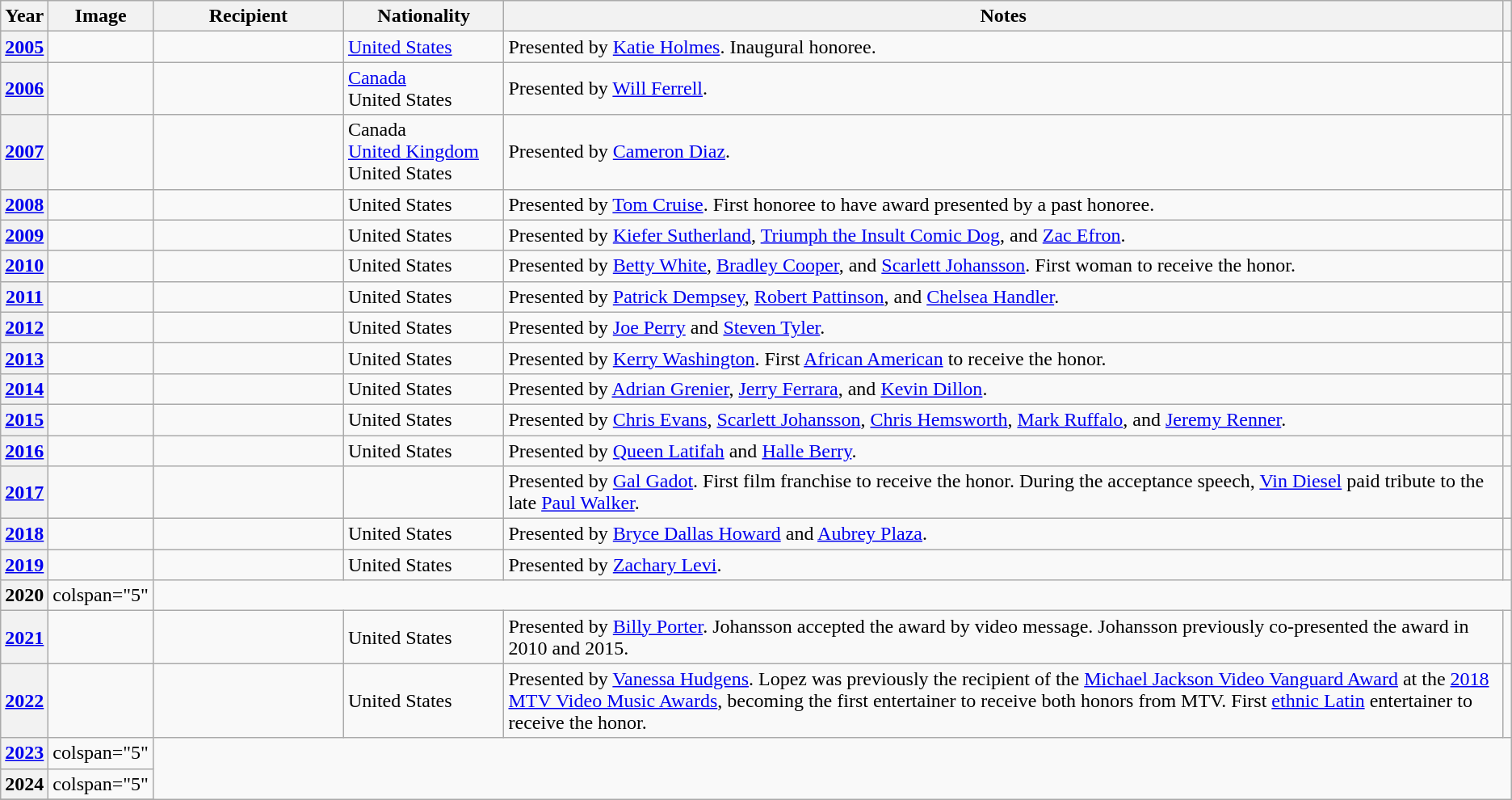<table class="wikitable sortable">
<tr>
<th scope="col">Year</th>
<th scope="col" class="unsortable">Image</th>
<th scope="col" style="width:150px;">Recipient</th>
<th scope="col" style="width:125px;">Nationality</th>
<th scope="col" class="unsortable">Notes</th>
<th scope="col" class="unsortable"></th>
</tr>
<tr>
<th scope="row"><a href='#'>2005</a></th>
<td></td>
<td></td>
<td><a href='#'>United States</a></td>
<td>Presented by <a href='#'>Katie Holmes</a>. Inaugural honoree.</td>
<td align="center"></td>
</tr>
<tr>
<th scope="row"><a href='#'>2006</a></th>
<td></td>
<td></td>
<td><a href='#'>Canada</a><br>United States</td>
<td>Presented by <a href='#'>Will Ferrell</a>.</td>
<td align="center"></td>
</tr>
<tr>
<th scope="row"><a href='#'>2007</a></th>
<td></td>
<td></td>
<td>Canada<br><a href='#'>United Kingdom</a><br>United States</td>
<td>Presented by <a href='#'>Cameron Diaz</a>.</td>
<td align="center"></td>
</tr>
<tr>
<th scope="row"><a href='#'>2008</a></th>
<td></td>
<td></td>
<td>United States</td>
<td>Presented by <a href='#'>Tom Cruise</a>. First honoree to have award presented by a past honoree.</td>
<td align="center"></td>
</tr>
<tr>
<th scope="row"><a href='#'>2009</a></th>
<td></td>
<td></td>
<td>United States</td>
<td>Presented by <a href='#'>Kiefer Sutherland</a>, <a href='#'>Triumph the Insult Comic Dog</a>, and <a href='#'>Zac Efron</a>.</td>
<td align="center"></td>
</tr>
<tr>
<th scope="row"><a href='#'>2010</a></th>
<td></td>
<td></td>
<td>United States</td>
<td>Presented by <a href='#'>Betty White</a>, <a href='#'>Bradley Cooper</a>, and <a href='#'>Scarlett Johansson</a>. First woman to receive the honor.</td>
<td align="center"></td>
</tr>
<tr>
<th scope="row"><a href='#'>2011</a></th>
<td></td>
<td></td>
<td>United States</td>
<td>Presented by <a href='#'>Patrick Dempsey</a>, <a href='#'>Robert Pattinson</a>, and <a href='#'>Chelsea Handler</a>.</td>
<td align="center"></td>
</tr>
<tr>
<th scope="row"><a href='#'>2012</a></th>
<td></td>
<td></td>
<td>United States</td>
<td>Presented by <a href='#'>Joe Perry</a> and <a href='#'>Steven Tyler</a>.</td>
<td align="center"></td>
</tr>
<tr>
<th scope="row"><a href='#'>2013</a></th>
<td></td>
<td></td>
<td>United States</td>
<td>Presented by <a href='#'>Kerry Washington</a>. First <a href='#'>African American</a> to receive the honor.</td>
<td align="center"></td>
</tr>
<tr>
<th scope="row"><a href='#'>2014</a></th>
<td></td>
<td></td>
<td>United States</td>
<td>Presented by <a href='#'>Adrian Grenier</a>, <a href='#'>Jerry Ferrara</a>, and <a href='#'>Kevin Dillon</a>.</td>
<td align="center"></td>
</tr>
<tr>
<th scope="row"><a href='#'>2015</a></th>
<td></td>
<td></td>
<td>United States</td>
<td>Presented by <a href='#'>Chris Evans</a>, <a href='#'>Scarlett Johansson</a>, <a href='#'>Chris Hemsworth</a>, <a href='#'>Mark Ruffalo</a>, and <a href='#'>Jeremy Renner</a>.</td>
<td align="center"></td>
</tr>
<tr>
<th scope="row"><a href='#'>2016</a></th>
<td></td>
<td></td>
<td>United States</td>
<td>Presented by <a href='#'>Queen Latifah</a> and <a href='#'>Halle Berry</a>.</td>
<td align="center"></td>
</tr>
<tr>
<th scope="row"><a href='#'>2017</a></th>
<td></td>
<td></td>
<td></td>
<td>Presented by <a href='#'>Gal Gadot</a>. First film franchise to receive the honor. During the acceptance speech, <a href='#'>Vin Diesel</a> paid tribute to the late <a href='#'>Paul Walker</a>.</td>
<td align="center"></td>
</tr>
<tr>
<th scope="row"><a href='#'>2018</a></th>
<td></td>
<td></td>
<td>United States</td>
<td>Presented by <a href='#'>Bryce Dallas Howard</a> and <a href='#'>Aubrey Plaza</a>.</td>
<td align="center"></td>
</tr>
<tr>
<th scope="row"><a href='#'>2019</a></th>
<td></td>
<td></td>
<td>United States</td>
<td>Presented by <a href='#'>Zachary Levi</a>.</td>
<td align="center"></td>
</tr>
<tr>
<th scope="row">2020</th>
<td>colspan="5" </td>
</tr>
<tr>
<th scope="row"><a href='#'>2021</a></th>
<td></td>
<td></td>
<td>United States</td>
<td>Presented by <a href='#'>Billy Porter</a>. Johansson accepted the award by video message. Johansson previously co-presented the award in 2010 and 2015.</td>
<td align="center"></td>
</tr>
<tr>
<th scope="row"><a href='#'>2022</a></th>
<td></td>
<td></td>
<td>United States</td>
<td>Presented by <a href='#'>Vanessa Hudgens</a>. Lopez was previously the recipient of the <a href='#'>Michael Jackson Video Vanguard Award</a> at the <a href='#'>2018 MTV Video Music Awards</a>, becoming the first entertainer to receive both honors from MTV. First <a href='#'>ethnic Latin</a> entertainer to receive the honor.</td>
<td align="center"></td>
</tr>
<tr>
<th scope="row"><a href='#'>2023</a></th>
<td>colspan="5" </td>
</tr>
<tr>
<th scope="row">2024</th>
<td>colspan="5" </td>
</tr>
<tr>
</tr>
</table>
